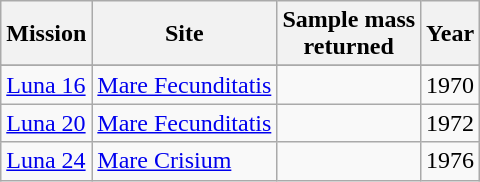<table class="wikitable floatright">
<tr>
<th>Mission</th>
<th>Site</th>
<th>Sample mass<br>returned</th>
<th>Year</th>
</tr>
<tr>
</tr>
<tr>
<td><a href='#'>Luna 16</a></td>
<td><a href='#'>Mare Fecunditatis</a></td>
<td align="right"></td>
<td align="right">1970</td>
</tr>
<tr>
<td><a href='#'>Luna 20</a></td>
<td><a href='#'>Mare Fecunditatis</a></td>
<td align="right"></td>
<td align="right">1972</td>
</tr>
<tr>
<td><a href='#'>Luna 24</a></td>
<td><a href='#'>Mare Crisium</a></td>
<td align="right"></td>
<td align="right">1976</td>
</tr>
</table>
